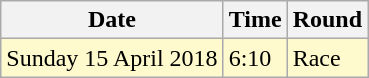<table class="wikitable">
<tr>
<th>Date</th>
<th>Time</th>
<th>Round</th>
</tr>
<tr>
<td style=background:lemonchiffon>Sunday 15 April 2018</td>
<td style=background:lemonchiffon>6:10</td>
<td style=background:lemonchiffon>Race</td>
</tr>
</table>
